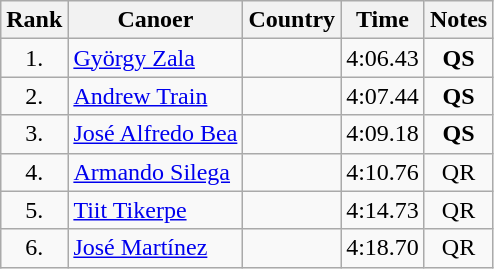<table class="wikitable sortable" style="text-align:center">
<tr>
<th>Rank</th>
<th>Canoer</th>
<th>Country</th>
<th>Time</th>
<th>Notes</th>
</tr>
<tr>
<td>1.</td>
<td align=left athlete><a href='#'>György Zala</a></td>
<td align=left athlete></td>
<td>4:06.43</td>
<td><strong>QS</strong></td>
</tr>
<tr>
<td>2.</td>
<td align=left athlete><a href='#'>Andrew Train</a></td>
<td align=left athlete></td>
<td>4:07.44</td>
<td><strong>QS</strong></td>
</tr>
<tr>
<td>3.</td>
<td align=left athlete><a href='#'>José Alfredo Bea</a></td>
<td align=left athlete></td>
<td>4:09.18</td>
<td><strong>QS</strong></td>
</tr>
<tr>
<td>4.</td>
<td align=left athlete><a href='#'>Armando Silega</a></td>
<td align=left athlete></td>
<td>4:10.76</td>
<td>QR</td>
</tr>
<tr>
<td>5.</td>
<td align=left athlete><a href='#'>Tiit Tikerpe</a></td>
<td align=left athlete></td>
<td>4:14.73</td>
<td>QR</td>
</tr>
<tr>
<td>6.</td>
<td align=left athlete><a href='#'>José Martínez</a></td>
<td align=left athlete></td>
<td>4:18.70</td>
<td>QR</td>
</tr>
</table>
